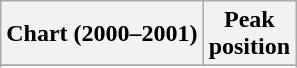<table class="wikitable sortable plainrowheaders" style="text-align:center">
<tr>
<th>Chart (2000–2001)</th>
<th>Peak<br>position</th>
</tr>
<tr>
</tr>
<tr>
</tr>
<tr>
</tr>
<tr>
</tr>
<tr>
</tr>
<tr>
</tr>
<tr>
</tr>
<tr>
</tr>
<tr>
</tr>
<tr>
</tr>
<tr>
</tr>
<tr>
</tr>
<tr>
</tr>
<tr>
</tr>
</table>
